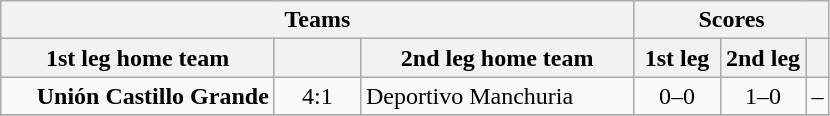<table class="wikitable" style="text-align: center;">
<tr>
<th colspan=3>Teams</th>
<th colspan=3>Scores</th>
</tr>
<tr>
<th width="175">1st leg home team</th>
<th width="50"></th>
<th width="175">2nd leg home team</th>
<th width="50">1st leg</th>
<th width="50">2nd leg</th>
<th></th>
</tr>
<tr>
<td align=right><strong>Unión Castillo Grande</strong></td>
<td>4:1</td>
<td align=left>Deportivo Manchuria</td>
<td>0–0</td>
<td>1–0</td>
<td>–</td>
</tr>
<tr>
</tr>
</table>
